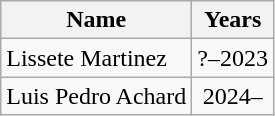<table class="sortable wikitable" style="text-align: center;">
<tr>
<th>Name</th>
<th>Years</th>
</tr>
<tr>
<td align="left">Lissete Martinez</td>
<td>?–2023</td>
</tr>
<tr>
<td align="left">Luis Pedro Achard</td>
<td>2024–</td>
</tr>
</table>
